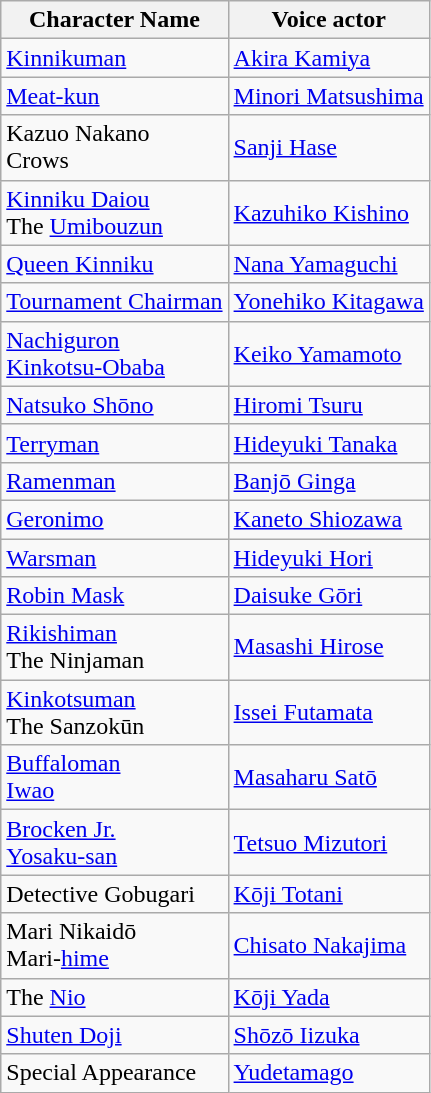<table class="wikitable">
<tr>
<th>Character Name</th>
<th>Voice actor</th>
</tr>
<tr>
<td><a href='#'>Kinnikuman</a></td>
<td><a href='#'>Akira Kamiya</a></td>
</tr>
<tr>
<td><a href='#'>Meat-kun</a></td>
<td><a href='#'>Minori Matsushima</a></td>
</tr>
<tr>
<td>Kazuo Nakano<br>Crows</td>
<td><a href='#'>Sanji Hase</a></td>
</tr>
<tr>
<td><a href='#'>Kinniku Daiou</a><br>The <a href='#'>Umibouzun</a></td>
<td><a href='#'>Kazuhiko Kishino</a></td>
</tr>
<tr>
<td><a href='#'>Queen Kinniku</a></td>
<td><a href='#'>Nana Yamaguchi</a></td>
</tr>
<tr>
<td><a href='#'>Tournament Chairman</a></td>
<td><a href='#'>Yonehiko Kitagawa</a></td>
</tr>
<tr>
<td><a href='#'>Nachiguron</a><br><a href='#'>Kinkotsu-Obaba</a></td>
<td><a href='#'>Keiko Yamamoto</a></td>
</tr>
<tr>
<td><a href='#'>Natsuko Shōno</a></td>
<td><a href='#'>Hiromi Tsuru</a></td>
</tr>
<tr>
<td><a href='#'>Terryman</a></td>
<td><a href='#'>Hideyuki Tanaka</a></td>
</tr>
<tr>
<td><a href='#'>Ramenman</a></td>
<td><a href='#'>Banjō Ginga</a></td>
</tr>
<tr>
<td><a href='#'>Geronimo</a></td>
<td><a href='#'>Kaneto Shiozawa</a></td>
</tr>
<tr>
<td><a href='#'>Warsman</a></td>
<td><a href='#'>Hideyuki Hori</a></td>
</tr>
<tr>
<td><a href='#'>Robin Mask</a></td>
<td><a href='#'>Daisuke Gōri</a></td>
</tr>
<tr>
<td><a href='#'>Rikishiman</a><br>The Ninjaman</td>
<td><a href='#'>Masashi Hirose</a></td>
</tr>
<tr>
<td><a href='#'>Kinkotsuman</a><br>The Sanzokūn</td>
<td><a href='#'>Issei Futamata</a></td>
</tr>
<tr>
<td><a href='#'>Buffaloman</a><br><a href='#'>Iwao</a></td>
<td><a href='#'>Masaharu Satō</a></td>
</tr>
<tr>
<td><a href='#'>Brocken Jr.</a><br><a href='#'>Yosaku-san</a></td>
<td><a href='#'>Tetsuo Mizutori</a></td>
</tr>
<tr>
<td>Detective Gobugari</td>
<td><a href='#'>Kōji Totani</a></td>
</tr>
<tr>
<td>Mari Nikaidō<br>Mari-<a href='#'>hime</a></td>
<td><a href='#'>Chisato Nakajima</a></td>
</tr>
<tr>
<td>The <a href='#'>Nio</a></td>
<td><a href='#'>Kōji Yada</a></td>
</tr>
<tr>
<td><a href='#'>Shuten Doji</a></td>
<td><a href='#'>Shōzō Iizuka</a></td>
</tr>
<tr>
<td>Special Appearance</td>
<td><a href='#'>Yudetamago</a></td>
</tr>
</table>
